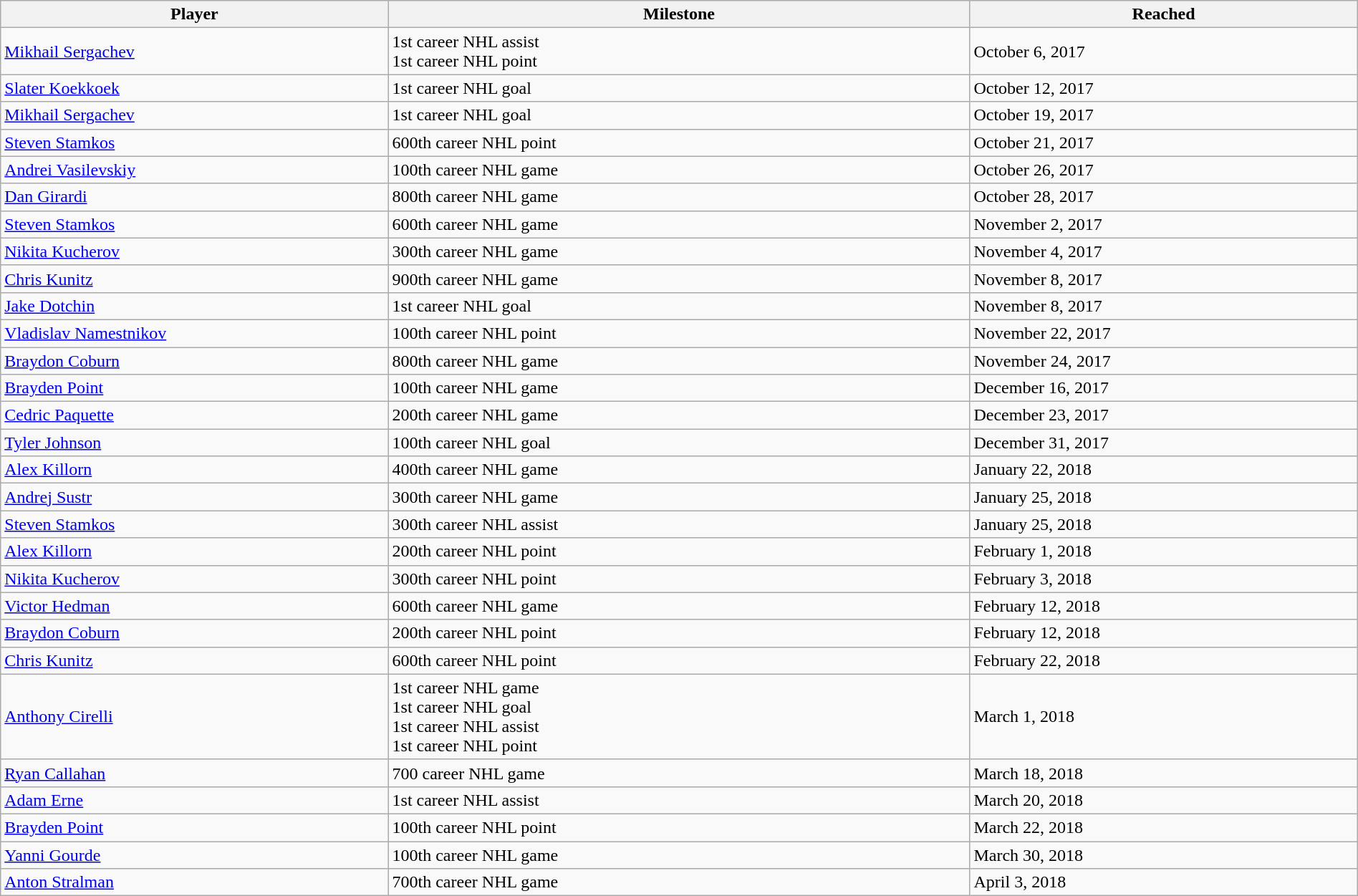<table class="wikitable sortable" style="width:100%;">
<tr align=center>
<th style="width:20%;">Player</th>
<th style="width:30%;">Milestone</th>
<th style="width:20%;" data-sort-type="date">Reached</th>
</tr>
<tr>
<td><a href='#'>Mikhail Sergachev</a></td>
<td>1st career NHL assist<br>1st career NHL point</td>
<td>October 6, 2017</td>
</tr>
<tr>
<td><a href='#'>Slater Koekkoek</a></td>
<td>1st career NHL goal</td>
<td>October 12, 2017</td>
</tr>
<tr>
<td><a href='#'>Mikhail Sergachev</a></td>
<td>1st career NHL goal</td>
<td>October 19, 2017</td>
</tr>
<tr>
<td><a href='#'>Steven Stamkos</a></td>
<td>600th career NHL point</td>
<td>October 21, 2017</td>
</tr>
<tr>
<td><a href='#'>Andrei Vasilevskiy</a></td>
<td>100th career NHL game</td>
<td>October 26, 2017</td>
</tr>
<tr>
<td><a href='#'>Dan Girardi</a></td>
<td>800th career NHL game</td>
<td>October 28, 2017</td>
</tr>
<tr>
<td><a href='#'>Steven Stamkos</a></td>
<td>600th career NHL game</td>
<td>November 2, 2017</td>
</tr>
<tr>
<td><a href='#'>Nikita Kucherov</a></td>
<td>300th career NHL game</td>
<td>November 4, 2017</td>
</tr>
<tr>
<td><a href='#'>Chris Kunitz</a></td>
<td>900th career NHL game</td>
<td>November 8, 2017</td>
</tr>
<tr>
<td><a href='#'>Jake Dotchin</a></td>
<td>1st career NHL goal</td>
<td>November 8, 2017</td>
</tr>
<tr>
<td><a href='#'>Vladislav Namestnikov</a></td>
<td>100th career NHL point</td>
<td>November 22, 2017</td>
</tr>
<tr>
<td><a href='#'>Braydon Coburn</a></td>
<td>800th career NHL game</td>
<td>November 24, 2017</td>
</tr>
<tr>
<td><a href='#'>Brayden Point</a></td>
<td>100th career NHL game</td>
<td>December 16, 2017</td>
</tr>
<tr>
<td><a href='#'>Cedric Paquette</a></td>
<td>200th career NHL game</td>
<td>December 23, 2017</td>
</tr>
<tr>
<td><a href='#'>Tyler Johnson</a></td>
<td>100th career NHL goal</td>
<td>December 31, 2017</td>
</tr>
<tr>
<td><a href='#'>Alex Killorn</a></td>
<td>400th career NHL game</td>
<td>January 22, 2018</td>
</tr>
<tr>
<td><a href='#'>Andrej Sustr</a></td>
<td>300th career NHL game</td>
<td>January 25, 2018</td>
</tr>
<tr>
<td><a href='#'>Steven Stamkos</a></td>
<td>300th career NHL assist</td>
<td>January 25, 2018</td>
</tr>
<tr>
<td><a href='#'>Alex Killorn</a></td>
<td>200th career NHL point</td>
<td>February 1, 2018</td>
</tr>
<tr>
<td><a href='#'>Nikita Kucherov</a></td>
<td>300th career NHL point</td>
<td>February 3, 2018</td>
</tr>
<tr>
<td><a href='#'>Victor Hedman</a></td>
<td>600th career NHL game</td>
<td>February 12, 2018</td>
</tr>
<tr>
<td><a href='#'>Braydon Coburn</a></td>
<td>200th career NHL point</td>
<td>February 12, 2018</td>
</tr>
<tr>
<td><a href='#'>Chris Kunitz</a></td>
<td>600th career NHL point</td>
<td>February 22, 2018</td>
</tr>
<tr>
<td><a href='#'>Anthony Cirelli</a></td>
<td>1st career NHL game<br>1st career NHL goal<br>1st career NHL assist<br>1st career NHL point</td>
<td>March 1, 2018</td>
</tr>
<tr>
<td><a href='#'>Ryan Callahan</a></td>
<td>700 career NHL game</td>
<td>March 18, 2018</td>
</tr>
<tr>
<td><a href='#'>Adam Erne</a></td>
<td>1st career NHL assist</td>
<td>March 20, 2018</td>
</tr>
<tr>
<td><a href='#'>Brayden Point</a></td>
<td>100th career NHL point</td>
<td>March 22, 2018</td>
</tr>
<tr>
<td><a href='#'>Yanni Gourde</a></td>
<td>100th career NHL game</td>
<td>March 30, 2018</td>
</tr>
<tr>
<td><a href='#'>Anton Stralman</a></td>
<td>700th career NHL game</td>
<td>April 3, 2018</td>
</tr>
</table>
